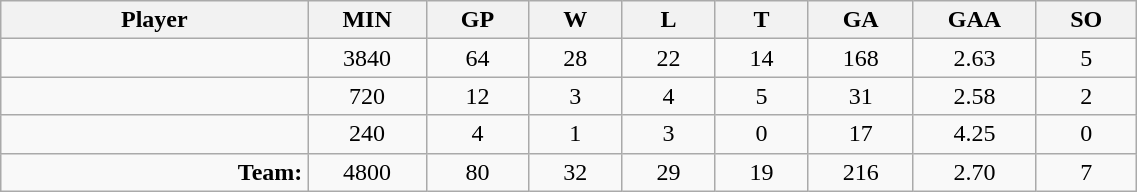<table class="wikitable sortable" width="60%">
<tr>
<th bgcolor="#DDDDFF" width="10%">Player</th>
<th width="3%" bgcolor="#DDDDFF" title="Minutes played">MIN</th>
<th width="3%" bgcolor="#DDDDFF" title="Games played in">GP</th>
<th width="3%" bgcolor="#DDDDFF" title="Wins">W</th>
<th width="3%" bgcolor="#DDDDFF"title="Losses">L</th>
<th width="3%" bgcolor="#DDDDFF" title="Ties">T</th>
<th width="3%" bgcolor="#DDDDFF" title="Goals against">GA</th>
<th width="3%" bgcolor="#DDDDFF" title="Goals against average">GAA</th>
<th width="3%" bgcolor="#DDDDFF"title="Shut-outs">SO</th>
</tr>
<tr align="center">
<td align="right"></td>
<td>3840</td>
<td>64</td>
<td>28</td>
<td>22</td>
<td>14</td>
<td>168</td>
<td>2.63</td>
<td>5</td>
</tr>
<tr align="center">
<td align="right"></td>
<td>720</td>
<td>12</td>
<td>3</td>
<td>4</td>
<td>5</td>
<td>31</td>
<td>2.58</td>
<td>2</td>
</tr>
<tr align="center">
<td align="right"></td>
<td>240</td>
<td>4</td>
<td>1</td>
<td>3</td>
<td>0</td>
<td>17</td>
<td>4.25</td>
<td>0</td>
</tr>
<tr align="center">
<td align="right"><strong>Team:</strong></td>
<td>4800</td>
<td>80</td>
<td>32</td>
<td>29</td>
<td>19</td>
<td>216</td>
<td>2.70</td>
<td>7</td>
</tr>
</table>
